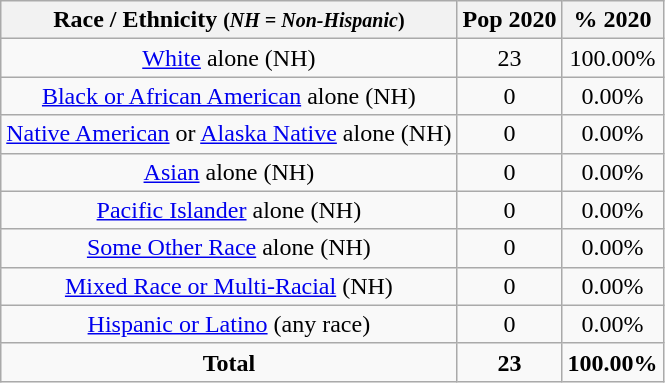<table class="wikitable" style="text-align:center;">
<tr>
<th>Race / Ethnicity <small>(<em>NH = Non-Hispanic</em>)</small></th>
<th>Pop 2020</th>
<th>% 2020</th>
</tr>
<tr>
<td><a href='#'>White</a> alone (NH)</td>
<td>23</td>
<td>100.00%</td>
</tr>
<tr>
<td><a href='#'>Black or African American</a> alone (NH)</td>
<td>0</td>
<td>0.00%</td>
</tr>
<tr>
<td><a href='#'>Native American</a> or <a href='#'>Alaska Native</a> alone (NH)</td>
<td>0</td>
<td>0.00%</td>
</tr>
<tr>
<td><a href='#'>Asian</a> alone (NH)</td>
<td>0</td>
<td>0.00%</td>
</tr>
<tr>
<td><a href='#'>Pacific Islander</a> alone (NH)</td>
<td>0</td>
<td>0.00%</td>
</tr>
<tr>
<td><a href='#'>Some Other Race</a> alone (NH)</td>
<td>0</td>
<td>0.00%</td>
</tr>
<tr>
<td><a href='#'>Mixed Race or Multi-Racial</a> (NH)</td>
<td>0</td>
<td>0.00%</td>
</tr>
<tr>
<td><a href='#'>Hispanic or Latino</a> (any race)</td>
<td>0</td>
<td>0.00%</td>
</tr>
<tr>
<td><strong>Total</strong></td>
<td><strong>23</strong></td>
<td><strong>100.00%</strong></td>
</tr>
</table>
